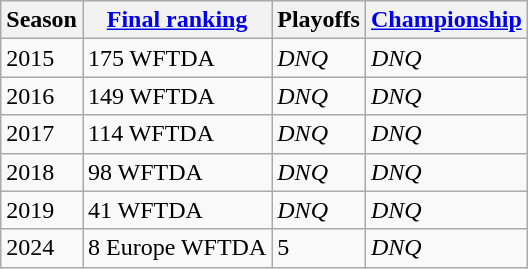<table class="wikitable sortable">
<tr>
<th>Season</th>
<th><a href='#'>Final ranking</a></th>
<th>Playoffs</th>
<th><a href='#'>Championship</a></th>
</tr>
<tr>
<td>2015</td>
<td>175 WFTDA</td>
<td><em>DNQ</em></td>
<td><em>DNQ</em></td>
</tr>
<tr>
<td>2016</td>
<td>149 WFTDA</td>
<td><em>DNQ</em></td>
<td><em>DNQ</em></td>
</tr>
<tr>
<td>2017</td>
<td>114 WFTDA</td>
<td><em>DNQ</em></td>
<td><em>DNQ</em></td>
</tr>
<tr>
<td>2018</td>
<td>98 WFTDA</td>
<td><em>DNQ</em></td>
<td><em>DNQ</em></td>
</tr>
<tr>
<td>2019</td>
<td>41 WFTDA</td>
<td><em>DNQ</em></td>
<td><em>DNQ</em></td>
</tr>
<tr>
<td>2024</td>
<td>8 Europe WFTDA</td>
<td>5</td>
<td><em>DNQ</em></td>
</tr>
</table>
